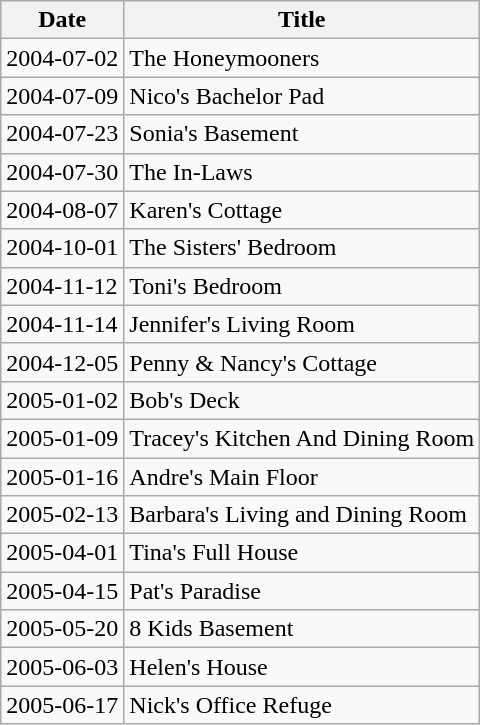<table class="wikitable">
<tr>
<th>Date</th>
<th>Title</th>
</tr>
<tr>
<td>2004-07-02</td>
<td>The Honeymooners</td>
</tr>
<tr>
<td>2004-07-09</td>
<td>Nico's Bachelor Pad</td>
</tr>
<tr>
<td>2004-07-23</td>
<td>Sonia's Basement</td>
</tr>
<tr>
<td>2004-07-30</td>
<td>The In-Laws</td>
</tr>
<tr>
<td>2004-08-07</td>
<td>Karen's Cottage</td>
</tr>
<tr>
<td>2004-10-01</td>
<td>The Sisters' Bedroom</td>
</tr>
<tr>
<td>2004-11-12</td>
<td>Toni's Bedroom</td>
</tr>
<tr>
<td>2004-11-14</td>
<td>Jennifer's Living Room</td>
</tr>
<tr>
<td>2004-12-05</td>
<td>Penny & Nancy's Cottage</td>
</tr>
<tr>
<td>2005-01-02</td>
<td>Bob's Deck</td>
</tr>
<tr>
<td>2005-01-09</td>
<td>Tracey's Kitchen And Dining Room</td>
</tr>
<tr>
<td>2005-01-16</td>
<td>Andre's Main Floor</td>
</tr>
<tr>
<td>2005-02-13</td>
<td>Barbara's Living and Dining Room</td>
</tr>
<tr>
<td>2005-04-01</td>
<td>Tina's Full House</td>
</tr>
<tr>
<td>2005-04-15</td>
<td>Pat's Paradise</td>
</tr>
<tr>
<td>2005-05-20</td>
<td>8 Kids Basement</td>
</tr>
<tr>
<td>2005-06-03</td>
<td>Helen's House</td>
</tr>
<tr>
<td>2005-06-17</td>
<td>Nick's Office Refuge</td>
</tr>
</table>
